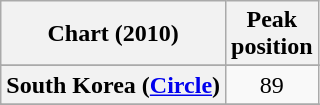<table class="wikitable sortable plainrowheaders" style="text-align:center;">
<tr>
<th scope="col">Chart (2010)</th>
<th scope="col">Peak<br>position</th>
</tr>
<tr>
</tr>
<tr>
</tr>
<tr>
</tr>
<tr>
<th scope="row">South Korea (<a href='#'>Circle</a>)</th>
<td>89</td>
</tr>
<tr>
</tr>
<tr>
</tr>
</table>
